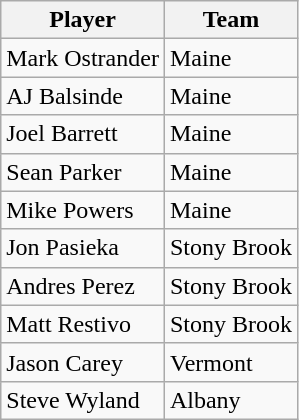<table class=wikitable>
<tr>
<th>Player</th>
<th>Team</th>
</tr>
<tr>
<td>Mark Ostrander</td>
<td>Maine</td>
</tr>
<tr>
<td>AJ Balsinde</td>
<td>Maine</td>
</tr>
<tr>
<td>Joel Barrett</td>
<td>Maine</td>
</tr>
<tr>
<td>Sean Parker</td>
<td>Maine</td>
</tr>
<tr>
<td>Mike Powers</td>
<td>Maine</td>
</tr>
<tr>
<td>Jon Pasieka</td>
<td>Stony Brook</td>
</tr>
<tr>
<td>Andres Perez</td>
<td>Stony Brook</td>
</tr>
<tr>
<td>Matt Restivo</td>
<td>Stony Brook</td>
</tr>
<tr>
<td>Jason Carey</td>
<td>Vermont</td>
</tr>
<tr>
<td>Steve Wyland</td>
<td>Albany</td>
</tr>
</table>
